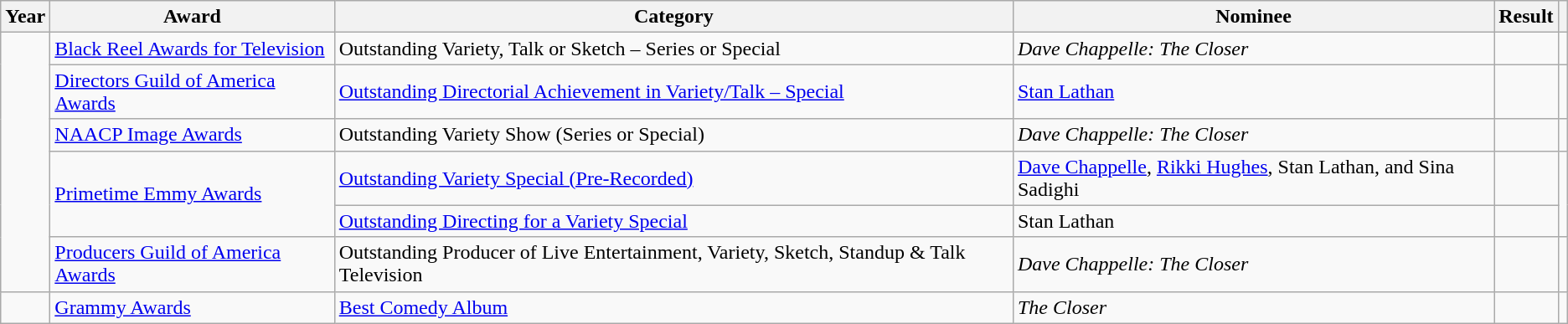<table class="wikitable">
<tr>
<th>Year</th>
<th>Award</th>
<th>Category</th>
<th>Nominee</th>
<th>Result</th>
<th></th>
</tr>
<tr>
<td rowspan="6"></td>
<td><a href='#'>Black Reel Awards for Television</a></td>
<td>Outstanding Variety, Talk or Sketch – Series or Special</td>
<td><em>Dave Chappelle: The Closer</em></td>
<td></td>
<td align="center"></td>
</tr>
<tr>
<td><a href='#'>Directors Guild of America Awards</a></td>
<td><a href='#'>Outstanding Directorial Achievement in Variety/Talk – Special</a></td>
<td><a href='#'>Stan Lathan</a></td>
<td></td>
<td align="center"></td>
</tr>
<tr>
<td><a href='#'>NAACP Image Awards</a></td>
<td>Outstanding Variety Show (Series or Special)</td>
<td><em>Dave Chappelle: The Closer</em></td>
<td></td>
<td align="center"></td>
</tr>
<tr>
<td rowspan="2"><a href='#'>Primetime Emmy Awards</a></td>
<td><a href='#'>Outstanding Variety Special (Pre-Recorded)</a></td>
<td><a href='#'>Dave Chappelle</a>, <a href='#'>Rikki Hughes</a>, Stan Lathan, and Sina Sadighi</td>
<td></td>
<td rowspan="2" align="center"> <br> </td>
</tr>
<tr>
<td><a href='#'>Outstanding Directing for a Variety Special</a></td>
<td>Stan Lathan</td>
<td></td>
</tr>
<tr>
<td><a href='#'>Producers Guild of America Awards</a></td>
<td>Outstanding Producer of Live Entertainment, Variety, Sketch, Standup & Talk Television</td>
<td><em>Dave Chappelle: The Closer</em></td>
<td></td>
<td align="center"></td>
</tr>
<tr>
<td></td>
<td><a href='#'>Grammy Awards</a></td>
<td><a href='#'>Best Comedy Album</a></td>
<td><em>The Closer</em></td>
<td></td>
<td align="center"></td>
</tr>
</table>
